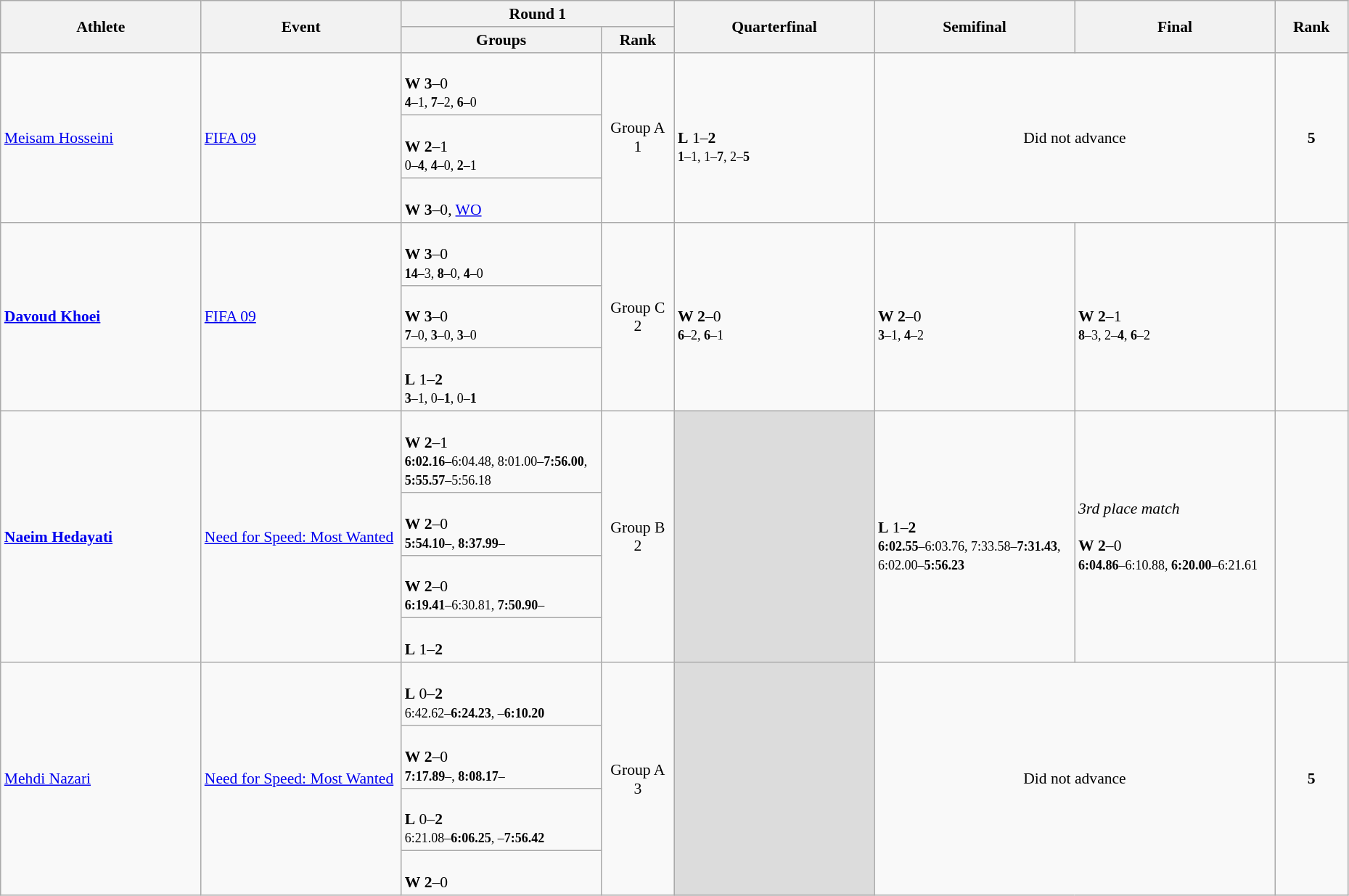<table class="wikitable" width="98%" style="text-align:left; font-size:90%">
<tr>
<th rowspan="2" width="11%">Athlete</th>
<th rowspan="2" width="11%">Event</th>
<th colspan="2" width="15%">Round 1</th>
<th rowspan="2" width="11%">Quarterfinal</th>
<th rowspan="2" width="11%">Semifinal</th>
<th rowspan="2" width="11%">Final</th>
<th rowspan="2" width="4%">Rank</th>
</tr>
<tr>
<th width="11%">Groups</th>
<th>Rank</th>
</tr>
<tr>
<td rowspan="3"><a href='#'>Meisam Hosseini</a></td>
<td rowspan="3"><a href='#'>FIFA 09</a></td>
<td><br><strong>W</strong> <strong>3</strong>–0<br><small><strong>4</strong>–1, <strong>7</strong>–2, <strong>6</strong>–0</small></td>
<td rowspan="3" align=center>Group A<br>1 <strong></strong></td>
<td rowspan="3"><br><strong>L</strong> 1–<strong>2</strong><br><small><strong>1</strong>–1, 1–<strong>7</strong>, 2–<strong>5</strong></small></td>
<td rowspan="3" colspan=2 align=center>Did not advance</td>
<td rowspan="3" align=center><strong>5</strong></td>
</tr>
<tr>
<td><br><strong>W</strong> <strong>2</strong>–1<br><small>0–<strong>4</strong>, <strong>4</strong>–0, <strong>2</strong>–1</small></td>
</tr>
<tr>
<td><br><strong>W</strong> <strong>3</strong>–0, <a href='#'>WO</a></td>
</tr>
<tr>
<td rowspan="3"><strong><a href='#'>Davoud Khoei</a></strong></td>
<td rowspan="3"><a href='#'>FIFA 09</a></td>
<td><br><strong>W</strong> <strong>3</strong>–0<br><small><strong>14</strong>–3, <strong>8</strong>–0, <strong>4</strong>–0</small></td>
<td rowspan="3" align=center>Group C<br>2 <strong></strong></td>
<td rowspan="3"><br><strong>W</strong> <strong>2</strong>–0<br><small><strong>6</strong>–2, <strong>6</strong>–1</small></td>
<td rowspan="3"><br><strong>W</strong> <strong>2</strong>–0<br><small><strong>3</strong>–1, <strong>4</strong>–2</small></td>
<td rowspan="3"><br><strong>W</strong> <strong>2</strong>–1<br><small><strong>8</strong>–3, 2–<strong>4</strong>, <strong>6</strong>–2</small></td>
<td rowspan="3" align=center></td>
</tr>
<tr>
<td><br><strong>W</strong> <strong>3</strong>–0<br><small><strong>7</strong>–0, <strong>3</strong>–0, <strong>3</strong>–0</small></td>
</tr>
<tr>
<td><br><strong>L</strong> 1–<strong>2</strong><br><small><strong>3</strong>–1, 0–<strong>1</strong>, 0–<strong>1</strong></small></td>
</tr>
<tr>
<td rowspan="4"><strong><a href='#'>Naeim Hedayati</a></strong></td>
<td rowspan="4"><a href='#'>Need for Speed: Most Wanted</a></td>
<td><br><strong>W</strong> <strong>2</strong>–1<br><small><strong>6:02.16</strong>–6:04.48, 8:01.00–<strong>7:56.00</strong>, <strong>5:55.57</strong>–5:56.18</small></td>
<td rowspan="4" align=center>Group B<br>2 <strong></strong></td>
<td rowspan="4" bgcolor=#DCDCDC></td>
<td rowspan="4"><br><strong>L</strong> 1–<strong>2</strong><br><small><strong>6:02.55</strong>–6:03.76, 7:33.58–<strong>7:31.43</strong>, 6:02.00–<strong>5:56.23</strong></small></td>
<td rowspan="4"><em>3rd place match</em><br><br><strong>W</strong> <strong>2</strong>–0<br><small><strong>6:04.86</strong>–6:10.88, <strong>6:20.00</strong>–6:21.61</small></td>
<td rowspan="4" align=center></td>
</tr>
<tr>
<td><br><strong>W</strong> <strong>2</strong>–0<br><small><strong>5:54.10</strong>–, <strong>8:37.99</strong>–</small></td>
</tr>
<tr>
<td><br><strong>W</strong> <strong>2</strong>–0<br><small><strong>6:19.41</strong>–6:30.81, <strong>7:50.90</strong>–</small></td>
</tr>
<tr>
<td><br><strong>L</strong> 1–<strong>2</strong></td>
</tr>
<tr>
<td rowspan="4"><a href='#'>Mehdi Nazari</a></td>
<td rowspan="4"><a href='#'>Need for Speed: Most Wanted</a></td>
<td><br><strong>L</strong> 0–<strong>2</strong><br><small>6:42.62–<strong>6:24.23</strong>, –<strong>6:10.20</strong></small></td>
<td rowspan="4" align=center>Group A<br>3</td>
<td rowspan="4" bgcolor=#DCDCDC></td>
<td rowspan="4" colspan=2 align=center>Did not advance</td>
<td rowspan="4" align=center><strong>5</strong></td>
</tr>
<tr>
<td><br><strong>W</strong> <strong>2</strong>–0<br><small><strong>7:17.89</strong>–, <strong>8:08.17</strong>–</small></td>
</tr>
<tr>
<td><br><strong>L</strong> 0–<strong>2</strong><br><small>6:21.08–<strong>6:06.25</strong>, –<strong>7:56.42</strong></small></td>
</tr>
<tr>
<td><br><strong>W</strong> <strong>2</strong>–0</td>
</tr>
</table>
